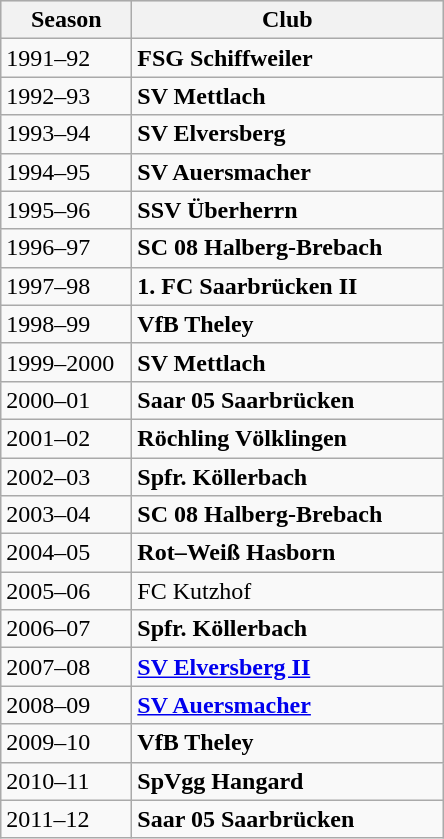<table class="wikitable">
<tr align="center" bgcolor="#dfdfdf">
<th width="80">Season</th>
<th width="200">Club</th>
</tr>
<tr>
<td>1991–92</td>
<td><strong>FSG Schiffweiler</strong></td>
</tr>
<tr>
<td>1992–93</td>
<td><strong>SV Mettlach</strong></td>
</tr>
<tr>
<td>1993–94</td>
<td><strong>SV Elversberg</strong></td>
</tr>
<tr>
<td>1994–95</td>
<td><strong>SV Auersmacher</strong></td>
</tr>
<tr>
<td>1995–96</td>
<td><strong>SSV Überherrn</strong></td>
</tr>
<tr>
<td>1996–97</td>
<td><strong>SC 08 Halberg-Brebach</strong></td>
</tr>
<tr>
<td>1997–98</td>
<td><strong>1. FC Saarbrücken II</strong></td>
</tr>
<tr>
<td>1998–99</td>
<td><strong>VfB Theley</strong></td>
</tr>
<tr>
<td>1999–2000</td>
<td><strong>SV Mettlach</strong></td>
</tr>
<tr>
<td>2000–01</td>
<td><strong>Saar 05 Saarbrücken</strong></td>
</tr>
<tr>
<td>2001–02</td>
<td><strong>Röchling Völklingen</strong></td>
</tr>
<tr>
<td>2002–03</td>
<td><strong>Spfr. Köllerbach</strong></td>
</tr>
<tr>
<td>2003–04</td>
<td><strong>SC 08 Halberg-Brebach</strong></td>
</tr>
<tr>
<td>2004–05</td>
<td><strong>Rot–Weiß Hasborn</strong></td>
</tr>
<tr>
<td>2005–06</td>
<td>FC Kutzhof</td>
</tr>
<tr>
<td>2006–07</td>
<td><strong>Spfr. Köllerbach</strong></td>
</tr>
<tr>
<td>2007–08</td>
<td><strong><a href='#'>SV Elversberg II</a></strong></td>
</tr>
<tr>
<td>2008–09</td>
<td><strong><a href='#'>SV Auersmacher</a></strong></td>
</tr>
<tr>
<td>2009–10</td>
<td><strong>VfB Theley</strong></td>
</tr>
<tr>
<td>2010–11</td>
<td><strong>SpVgg Hangard</strong></td>
</tr>
<tr>
<td>2011–12</td>
<td><strong>Saar 05 Saarbrücken</strong></td>
</tr>
</table>
